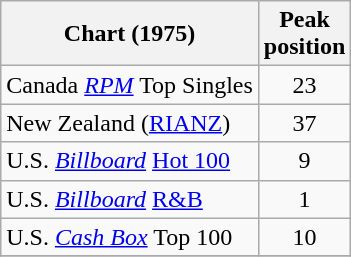<table class="wikitable sortable">
<tr>
<th>Chart (1975)</th>
<th>Peak<br>position</th>
</tr>
<tr>
<td>Canada <em><a href='#'>RPM</a></em> Top Singles</td>
<td style="text-align:center;">23</td>
</tr>
<tr>
<td>New Zealand (<a href='#'>RIANZ</a>)</td>
<td style="text-align:center;">37</td>
</tr>
<tr>
<td>U.S. <em><a href='#'>Billboard</a></em> <a href='#'>Hot 100</a></td>
<td style="text-align:center;">9</td>
</tr>
<tr>
<td>U.S. <em><a href='#'>Billboard</a></em> <a href='#'>R&B</a></td>
<td style="text-align:center;">1</td>
</tr>
<tr>
<td>U.S. <a href='#'><em>Cash Box</em></a> Top 100</td>
<td align="center">10</td>
</tr>
<tr>
</tr>
</table>
